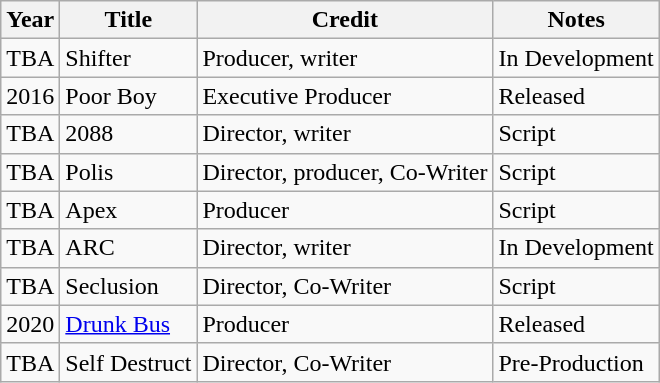<table class="wikitable">
<tr>
<th>Year</th>
<th>Title</th>
<th>Credit</th>
<th>Notes</th>
</tr>
<tr>
<td>TBA</td>
<td>Shifter</td>
<td>Producer, writer</td>
<td>In Development</td>
</tr>
<tr>
<td>2016</td>
<td>Poor Boy</td>
<td>Executive Producer</td>
<td>Released</td>
</tr>
<tr>
<td>TBA</td>
<td>2088</td>
<td>Director, writer</td>
<td>Script</td>
</tr>
<tr>
<td>TBA</td>
<td>Polis</td>
<td>Director, producer, Co-Writer</td>
<td>Script</td>
</tr>
<tr>
<td>TBA</td>
<td>Apex</td>
<td>Producer</td>
<td>Script</td>
</tr>
<tr>
<td>TBA</td>
<td>ARC</td>
<td>Director, writer</td>
<td>In Development</td>
</tr>
<tr>
<td>TBA</td>
<td>Seclusion</td>
<td>Director, Co-Writer</td>
<td>Script</td>
</tr>
<tr>
<td>2020</td>
<td><a href='#'>Drunk Bus</a></td>
<td>Producer</td>
<td>Released</td>
</tr>
<tr>
<td>TBA</td>
<td>Self Destruct</td>
<td>Director, Co-Writer</td>
<td>Pre-Production</td>
</tr>
</table>
